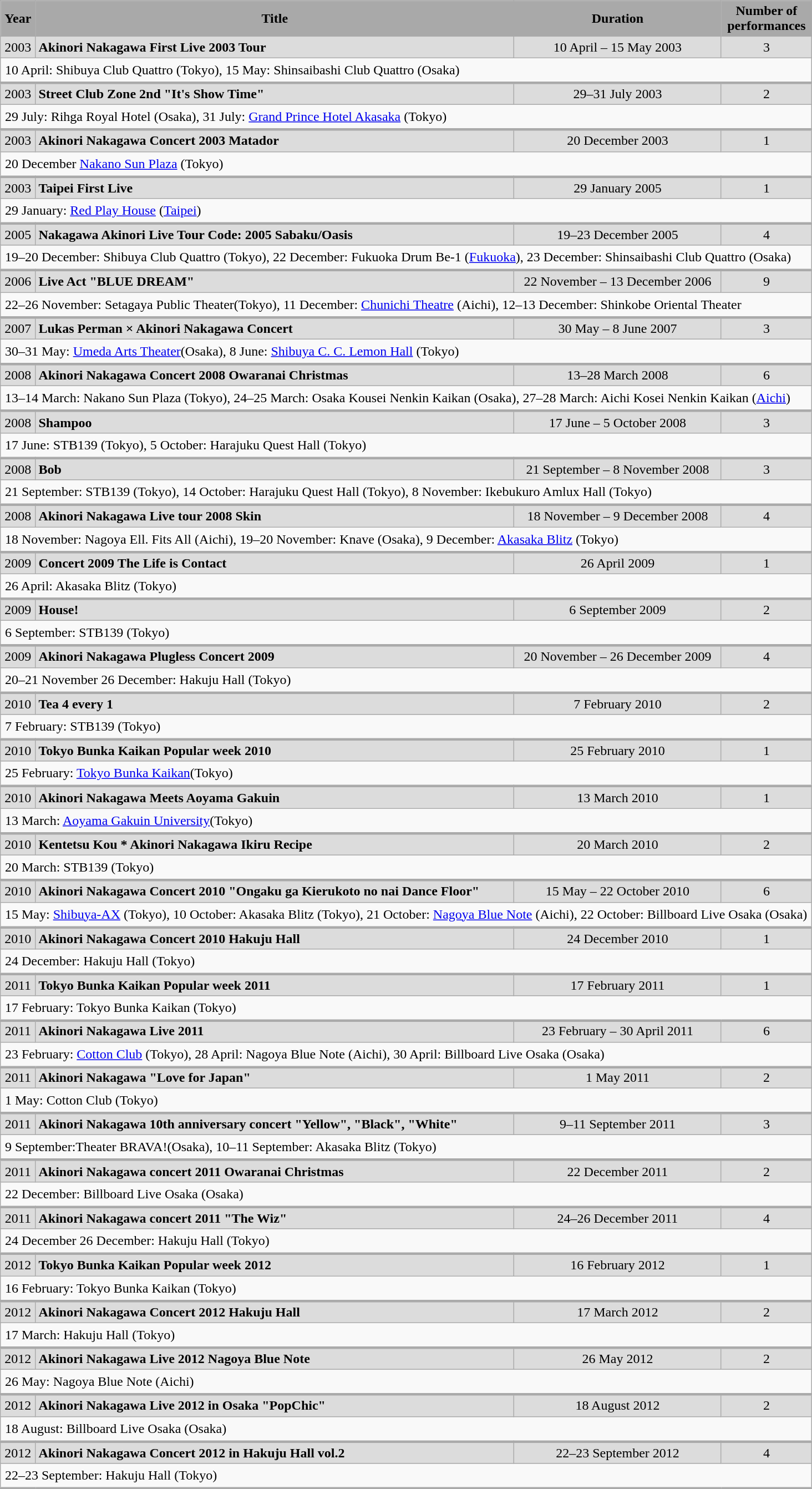<table class="wikitable">
<tr>
<th style="background-color: #A9A9A9;">Year</th>
<th style="background-color: #A9A9A9;">Title</th>
<th style="background-color: #A9A9A9;">Duration</th>
<th style="background-color: #A9A9A9;">Number of<br>performances</th>
</tr>
<tr bgcolor="#DCDCDC" align="center">
<td>2003</td>
<td align="left"><strong>Akinori Nakagawa First Live 2003 Tour</strong></td>
<td>10 April – 15 May 2003</td>
<td>3</td>
</tr>
<tr>
<td colspan="4" style="border-bottom-width:3px; padding:5px;">10 April: Shibuya Club Quattro (Tokyo), 15 May: Shinsaibashi Club Quattro (Osaka)</td>
</tr>
<tr bgcolor="#DCDCDC" align="center">
<td>2003</td>
<td align="left"><strong>Street Club Zone 2nd "It's Show Time"</strong></td>
<td>29–31 July 2003</td>
<td>2</td>
</tr>
<tr>
<td colspan="4" style="border-bottom-width:3px; padding:5px;">29 July: Rihga Royal Hotel (Osaka), 31 July: <a href='#'>Grand Prince Hotel Akasaka</a> (Tokyo)</td>
</tr>
<tr bgcolor="#DCDCDC" align="center">
<td>2003</td>
<td align="left"><strong>Akinori Nakagawa Concert 2003 Matador</strong></td>
<td>20 December 2003</td>
<td>1</td>
</tr>
<tr>
<td colspan="4" style="border-bottom-width:3px; padding:5px;">20 December <a href='#'>Nakano Sun Plaza</a> (Tokyo)</td>
</tr>
<tr bgcolor="#DCDCDC" align="center">
<td>2003</td>
<td align="left"><strong>Taipei First Live</strong></td>
<td>29 January 2005</td>
<td>1</td>
</tr>
<tr>
<td colspan="4" style="border-bottom-width:3px; padding:5px;">29 January: <a href='#'>Red Play House</a> (<a href='#'>Taipei</a>)</td>
</tr>
<tr bgcolor="#DCDCDC" align="center">
<td>2005</td>
<td align="left"><strong>Nakagawa Akinori Live Tour Code: 2005 Sabaku/Oasis</strong></td>
<td>19–23 December 2005</td>
<td>4</td>
</tr>
<tr>
<td colspan="4" style="border-bottom-width:3px; padding:5px;">19–20 December: Shibuya Club Quattro (Tokyo), 22 December: Fukuoka Drum Be-1 (<a href='#'>Fukuoka</a>), 23 December: Shinsaibashi Club Quattro (Osaka)</td>
</tr>
<tr bgcolor="#DCDCDC" align="center">
<td>2006</td>
<td align="left"><strong>Live Act "BLUE DREAM"</strong></td>
<td>22 November – 13 December 2006</td>
<td>9</td>
</tr>
<tr>
<td colspan="4" style="border-bottom-width:3px; padding:5px;">22–26 November: Setagaya Public Theater(Tokyo), 11 December: <a href='#'>Chunichi Theatre</a> (Aichi), 12–13 December: Shinkobe Oriental Theater</td>
</tr>
<tr bgcolor="#DCDCDC" align="center">
<td>2007</td>
<td align="left"><strong>Lukas Perman × Akinori Nakagawa Concert</strong></td>
<td>30 May – 8 June 2007</td>
<td>3</td>
</tr>
<tr>
<td colspan="4" style="border-bottom-width:3px; padding:5px;">30–31 May: <a href='#'>Umeda Arts Theater</a>(Osaka), 8 June: <a href='#'>Shibuya C. C. Lemon Hall</a> (Tokyo)</td>
</tr>
<tr bgcolor="#DCDCDC" align="center">
<td>2008</td>
<td align="left"><strong>Akinori Nakagawa Concert 2008 Owaranai Christmas</strong></td>
<td>13–28 March 2008</td>
<td>6</td>
</tr>
<tr>
<td colspan="4" style="border-bottom-width:3px; padding:5px;">13–14 March: Nakano Sun Plaza (Tokyo), 24–25 March: Osaka Kousei Nenkin Kaikan (Osaka), 27–28 March: Aichi Kosei Nenkin Kaikan (<a href='#'>Aichi</a>)</td>
</tr>
<tr bgcolor="#DCDCDC" align="center">
<td>2008</td>
<td align="left"><strong>Shampoo</strong></td>
<td>17 June – 5 October 2008</td>
<td>3</td>
</tr>
<tr>
<td colspan="4" style="border-bottom-width:3px; padding:5px;">17 June: STB139 (Tokyo), 5 October: Harajuku Quest Hall (Tokyo)</td>
</tr>
<tr bgcolor="#DCDCDC" align="center">
<td>2008</td>
<td align="left"><strong>Bob</strong></td>
<td>21 September – 8 November 2008</td>
<td>3</td>
</tr>
<tr>
<td colspan="4" style="border-bottom-width:3px; padding:5px;">21 September: STB139 (Tokyo), 14 October: Harajuku Quest Hall (Tokyo), 8 November: Ikebukuro Amlux Hall (Tokyo)</td>
</tr>
<tr bgcolor="#DCDCDC" align="center">
<td>2008</td>
<td align="left"><strong>Akinori Nakagawa Live tour 2008 Skin</strong></td>
<td>18 November – 9 December 2008</td>
<td>4</td>
</tr>
<tr>
<td colspan="4" style="border-bottom-width:3px; padding:5px;">18 November: Nagoya Ell. Fits All (Aichi), 19–20 November: Knave (Osaka), 9 December: <a href='#'>Akasaka Blitz</a> (Tokyo)</td>
</tr>
<tr bgcolor="#DCDCDC" align="center">
<td>2009</td>
<td align="left"><strong>Concert 2009 The Life is Contact</strong></td>
<td>26 April 2009</td>
<td>1</td>
</tr>
<tr>
<td colspan="4" style="border-bottom-width:3px; padding:5px;">26 April: Akasaka Blitz (Tokyo)</td>
</tr>
<tr bgcolor="#DCDCDC" align="center">
<td>2009</td>
<td align="left"><strong>House!</strong></td>
<td>6 September 2009</td>
<td>2</td>
</tr>
<tr>
<td colspan="4" style="border-bottom-width:3px; padding:5px;">6 September: STB139 (Tokyo)</td>
</tr>
<tr bgcolor="#DCDCDC" align="center">
<td>2009</td>
<td align="left"><strong>Akinori Nakagawa Plugless Concert 2009</strong></td>
<td>20 November – 26 December 2009</td>
<td>4</td>
</tr>
<tr>
<td colspan="4" style="border-bottom-width:3px; padding:5px;">20–21 November 26 December: Hakuju Hall (Tokyo)</td>
</tr>
<tr bgcolor="#DCDCDC" align="center">
<td>2010</td>
<td align="left"><strong>Tea 4 every 1</strong></td>
<td>7 February 2010</td>
<td>2</td>
</tr>
<tr>
<td colspan="4" style="border-bottom-width:3px; padding:5px;">7 February: STB139 (Tokyo)</td>
</tr>
<tr bgcolor="#DCDCDC" align="center">
<td>2010</td>
<td align="left"><strong>Tokyo Bunka Kaikan Popular week 2010</strong></td>
<td>25 February 2010</td>
<td>1</td>
</tr>
<tr>
<td colspan="4" style="border-bottom-width:3px; padding:5px;">25 February: <a href='#'>Tokyo Bunka Kaikan</a>(Tokyo)</td>
</tr>
<tr bgcolor="#DCDCDC" align="center">
<td>2010</td>
<td align="left"><strong>Akinori Nakagawa Meets Aoyama Gakuin</strong></td>
<td>13 March 2010</td>
<td>1</td>
</tr>
<tr>
<td colspan="4" style="border-bottom-width:3px; padding:5px;">13 March: <a href='#'>Aoyama Gakuin University</a>(Tokyo)</td>
</tr>
<tr bgcolor="#DCDCDC" align="center">
<td>2010</td>
<td align="left"><strong>Kentetsu Kou * Akinori Nakagawa Ikiru Recipe</strong></td>
<td>20 March 2010</td>
<td>2</td>
</tr>
<tr>
<td colspan="4" style="border-bottom-width:3px; padding:5px;">20 March: STB139 (Tokyo)</td>
</tr>
<tr bgcolor="#DCDCDC" align="center">
<td>2010</td>
<td align="left"><strong>Akinori Nakagawa Concert 2010 "Ongaku ga Kierukoto no nai Dance Floor"</strong></td>
<td>15 May – 22 October 2010</td>
<td>6</td>
</tr>
<tr>
<td colspan="4" style="border-bottom-width:3px; padding:5px;">15 May: <a href='#'>Shibuya-AX</a> (Tokyo), 10 October: Akasaka Blitz (Tokyo), 21 October: <a href='#'>Nagoya Blue Note</a> (Aichi), 22 October: Billboard Live Osaka (Osaka)</td>
</tr>
<tr bgcolor="#DCDCDC" align="center">
<td>2010</td>
<td align="left"><strong>Akinori Nakagawa Concert 2010 Hakuju Hall</strong></td>
<td>24 December 2010</td>
<td>1</td>
</tr>
<tr>
<td colspan="4" style="border-bottom-width:3px; padding:5px;">24 December: Hakuju Hall (Tokyo)</td>
</tr>
<tr bgcolor="#DCDCDC" align="center">
<td>2011</td>
<td align="left"><strong>Tokyo Bunka Kaikan Popular week 2011</strong></td>
<td>17 February 2011</td>
<td>1</td>
</tr>
<tr>
<td colspan="4" style="border-bottom-width:3px; padding:5px;">17 February: Tokyo Bunka Kaikan (Tokyo)</td>
</tr>
<tr>
</tr>
<tr bgcolor="#DCDCDC" align="center">
<td>2011</td>
<td align="left"><strong>Akinori Nakagawa Live 2011</strong></td>
<td>23 February – 30 April 2011</td>
<td>6</td>
</tr>
<tr>
<td colspan="4" style="border-bottom-width:3px; padding:5px;">23 February: <a href='#'>Cotton Club</a> (Tokyo), 28 April: Nagoya Blue Note (Aichi), 30 April: Billboard Live Osaka (Osaka)</td>
</tr>
<tr>
</tr>
<tr bgcolor="#DCDCDC" align="center">
<td>2011</td>
<td align="left"><strong>Akinori Nakagawa "Love for Japan"</strong></td>
<td>1 May 2011</td>
<td>2</td>
</tr>
<tr>
<td colspan="4" style="border-bottom-width:3px; padding:5px;">1 May: Cotton Club (Tokyo)</td>
</tr>
<tr bgcolor="#DCDCDC" align="center">
<td>2011</td>
<td align="left"><strong>Akinori Nakagawa 10th anniversary concert "Yellow", "Black", "White"</strong></td>
<td>9–11 September 2011</td>
<td>3</td>
</tr>
<tr>
<td colspan="4" style="border-bottom-width:3px; padding:5px;">9 September:Theater BRAVA!(Osaka), 10–11 September: Akasaka Blitz (Tokyo)</td>
</tr>
<tr bgcolor="#DCDCDC" align="center">
<td>2011</td>
<td align="left"><strong>Akinori Nakagawa concert 2011 Owaranai Christmas</strong></td>
<td>22 December 2011</td>
<td>2</td>
</tr>
<tr>
<td colspan="4" style="border-bottom-width:3px; padding:5px;">22 December: Billboard Live Osaka (Osaka)</td>
</tr>
<tr bgcolor="#DCDCDC" align="center">
<td>2011</td>
<td align="left"><strong>Akinori Nakagawa concert 2011 "The Wiz"</strong></td>
<td>24–26 December 2011</td>
<td>4</td>
</tr>
<tr>
<td colspan="4" style="border-bottom-width:3px; padding:5px;">24 December 26 December: Hakuju Hall (Tokyo)</td>
</tr>
<tr bgcolor="#DCDCDC" align="center">
<td>2012</td>
<td align="left"><strong>Tokyo Bunka Kaikan Popular week 2012</strong></td>
<td>16 February 2012</td>
<td>1</td>
</tr>
<tr>
<td colspan="4" style="border-bottom-width:3px; padding:5px;">16 February: Tokyo Bunka Kaikan (Tokyo)</td>
</tr>
<tr bgcolor="#DCDCDC" align="center">
<td>2012</td>
<td align="left"><strong>Akinori Nakagawa Concert 2012 Hakuju Hall</strong></td>
<td>17 March 2012</td>
<td>2</td>
</tr>
<tr>
<td colspan="4" style="border-bottom-width:3px; padding:5px;">17 March: Hakuju Hall (Tokyo)</td>
</tr>
<tr bgcolor="#DCDCDC" align="center">
<td>2012</td>
<td align="left"><strong>Akinori Nakagawa Live 2012 Nagoya Blue Note</strong></td>
<td>26 May 2012</td>
<td>2</td>
</tr>
<tr>
<td colspan="4" style="border-bottom-width:3px; padding:5px;">26 May: Nagoya Blue Note (Aichi)</td>
</tr>
<tr bgcolor="#DCDCDC" align="center">
<td>2012</td>
<td align="left"><strong>Akinori Nakagawa Live 2012 in Osaka "PopChic"</strong></td>
<td>18 August 2012</td>
<td>2</td>
</tr>
<tr>
<td colspan="4" style="border-bottom-width:3px; padding:5px;">18 August: Billboard Live Osaka (Osaka)</td>
</tr>
<tr bgcolor="#DCDCDC" align="center">
<td>2012</td>
<td align="left"><strong>Akinori Nakagawa Concert 2012 in Hakuju Hall vol.2</strong></td>
<td>22–23 September 2012</td>
<td>4</td>
</tr>
<tr>
<td colspan="4" style="border-bottom-width:3px; padding:5px;">22–23 September: Hakuju Hall (Tokyo)</td>
</tr>
<tr>
</tr>
</table>
